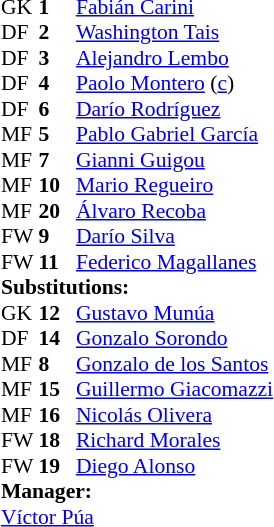<table style="font-size:90%; margin:0.2em auto;" cellspacing="0" cellpadding="0">
<tr>
<th width="25"></th>
<th width="25"></th>
</tr>
<tr>
<td>GK</td>
<td><strong>1</strong></td>
<td><a href='#'>Fabián Carini</a></td>
<td></td>
</tr>
<tr>
<td>DF</td>
<td><strong>2</strong></td>
<td><a href='#'>Washington Tais</a></td>
<td></td>
</tr>
<tr>
<td>DF</td>
<td><strong>3</strong></td>
<td><a href='#'>Alejandro Lembo</a></td>
</tr>
<tr>
<td>DF</td>
<td><strong>4</strong></td>
<td><a href='#'>Paolo Montero</a> (<a href='#'>c</a>)</td>
</tr>
<tr>
<td>DF</td>
<td><strong>6</strong></td>
<td><a href='#'>Darío Rodríguez</a></td>
</tr>
<tr>
<td>MF</td>
<td><strong>5</strong></td>
<td><a href='#'>Pablo Gabriel García</a></td>
<td></td>
</tr>
<tr>
<td>MF</td>
<td><strong>7</strong></td>
<td><a href='#'>Gianni Guigou</a></td>
</tr>
<tr>
<td>MF</td>
<td><strong>10</strong></td>
<td><a href='#'>Mario Regueiro</a></td>
<td> </td>
</tr>
<tr>
<td>MF</td>
<td><strong>20</strong></td>
<td><a href='#'>Álvaro Recoba</a></td>
</tr>
<tr>
<td>FW</td>
<td><strong>9</strong></td>
<td><a href='#'>Darío Silva</a></td>
<td> </td>
</tr>
<tr>
<td>FW</td>
<td><strong>11</strong></td>
<td><a href='#'>Federico Magallanes</a></td>
<td></td>
<td></td>
</tr>
<tr>
<td colspan=3><strong>Substitutions:</strong></td>
</tr>
<tr>
<td>GK</td>
<td><strong>12</strong></td>
<td><a href='#'>Gustavo Munúa</a></td>
</tr>
<tr>
<td>DF</td>
<td><strong>14</strong></td>
<td><a href='#'>Gonzalo Sorondo</a></td>
<td></td>
<td></td>
</tr>
<tr>
<td>MF</td>
<td><strong>8</strong></td>
<td><a href='#'>Gonzalo de los Santos</a></td>
<td></td>
<td> </td>
</tr>
<tr>
<td>MF</td>
<td><strong>15</strong></td>
<td><a href='#'>Guillermo Giacomazzi</a></td>
</tr>
<tr>
<td>MF</td>
<td><strong>16</strong></td>
<td><a href='#'>Nicolás Olivera</a></td>
</tr>
<tr>
<td>FW</td>
<td><strong>18</strong></td>
<td><a href='#'>Richard Morales</a></td>
<td></td>
<td> </td>
</tr>
<tr>
<td>FW</td>
<td><strong>19</strong></td>
<td><a href='#'>Diego Alonso</a></td>
</tr>
<tr>
<td colspan=3><strong>Manager:</strong></td>
</tr>
<tr>
<td colspan="4"><a href='#'>Víctor Púa</a></td>
</tr>
</table>
